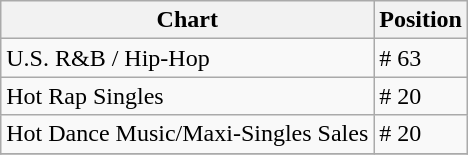<table class="wikitable">
<tr>
<th align="left">Chart</th>
<th align="left">Position</th>
</tr>
<tr>
<td align="left">U.S. R&B / Hip-Hop</td>
<td align="left"># 63</td>
</tr>
<tr>
<td align="left">Hot Rap Singles</td>
<td align="left"># 20</td>
</tr>
<tr>
<td align="left">Hot Dance Music/Maxi-Singles Sales</td>
<td align="left"># 20</td>
</tr>
<tr>
</tr>
</table>
